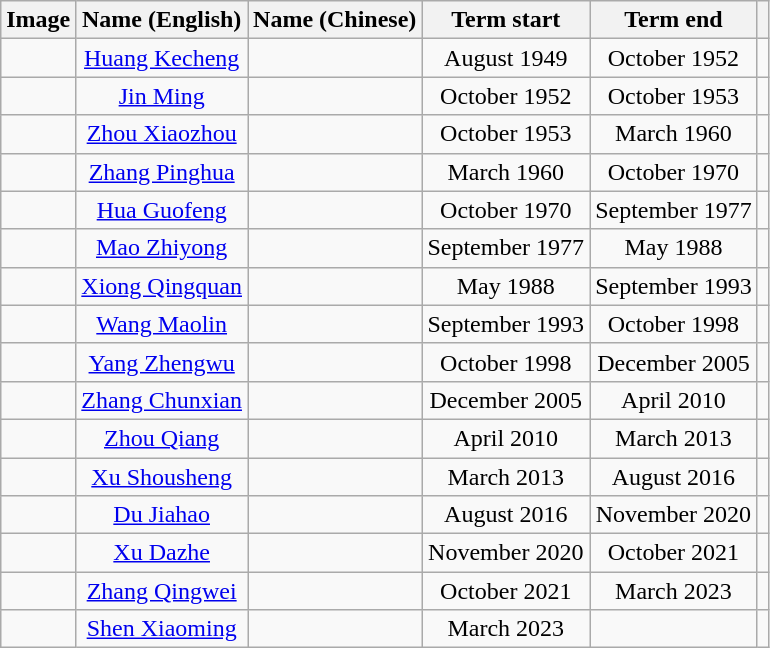<table class="wikitable" style="text-align:center">
<tr>
<th>Image</th>
<th>Name (English)</th>
<th>Name (Chinese)</th>
<th>Term start</th>
<th>Term end</th>
<th></th>
</tr>
<tr>
<td></td>
<td><a href='#'>Huang Kecheng</a></td>
<td></td>
<td>August 1949</td>
<td>October 1952</td>
<td></td>
</tr>
<tr>
<td></td>
<td><a href='#'>Jin Ming</a></td>
<td></td>
<td>October 1952</td>
<td>October 1953</td>
<td></td>
</tr>
<tr>
<td></td>
<td><a href='#'>Zhou Xiaozhou</a></td>
<td></td>
<td>October 1953</td>
<td>March 1960</td>
<td></td>
</tr>
<tr>
<td></td>
<td><a href='#'>Zhang Pinghua</a></td>
<td></td>
<td>March 1960</td>
<td>October 1970</td>
<td></td>
</tr>
<tr>
<td></td>
<td><a href='#'>Hua Guofeng</a></td>
<td></td>
<td>October 1970</td>
<td>September 1977</td>
<td></td>
</tr>
<tr>
<td></td>
<td><a href='#'>Mao Zhiyong</a></td>
<td></td>
<td>September 1977</td>
<td>May 1988</td>
<td></td>
</tr>
<tr>
<td></td>
<td><a href='#'>Xiong Qingquan</a></td>
<td></td>
<td>May 1988</td>
<td>September 1993</td>
<td></td>
</tr>
<tr>
<td></td>
<td><a href='#'>Wang Maolin</a></td>
<td></td>
<td>September 1993</td>
<td>October 1998</td>
<td></td>
</tr>
<tr>
<td></td>
<td><a href='#'>Yang Zhengwu</a></td>
<td></td>
<td>October 1998</td>
<td>December 2005</td>
<td></td>
</tr>
<tr>
<td></td>
<td><a href='#'>Zhang Chunxian</a></td>
<td></td>
<td>December 2005</td>
<td>April 2010</td>
<td></td>
</tr>
<tr>
<td></td>
<td><a href='#'>Zhou Qiang</a></td>
<td></td>
<td>April 2010</td>
<td>March 2013</td>
<td></td>
</tr>
<tr>
<td></td>
<td><a href='#'>Xu Shousheng</a></td>
<td></td>
<td>March 2013</td>
<td>August 2016</td>
<td></td>
</tr>
<tr>
<td></td>
<td><a href='#'>Du Jiahao</a></td>
<td></td>
<td>August 2016</td>
<td>November 2020</td>
<td></td>
</tr>
<tr>
<td></td>
<td><a href='#'>Xu Dazhe</a></td>
<td></td>
<td>November 2020</td>
<td>October 2021</td>
<td></td>
</tr>
<tr>
<td></td>
<td><a href='#'>Zhang Qingwei</a></td>
<td></td>
<td>October 2021</td>
<td>March 2023</td>
<td></td>
</tr>
<tr>
<td></td>
<td><a href='#'>Shen Xiaoming</a></td>
<td></td>
<td>March 2023</td>
<td></td>
<td></td>
</tr>
</table>
